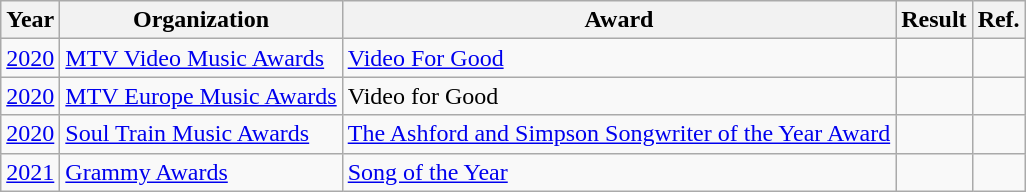<table class="wikitable plainrowheaders">
<tr>
<th>Year</th>
<th>Organization</th>
<th>Award</th>
<th>Result</th>
<th>Ref.</th>
</tr>
<tr>
<td><a href='#'>2020</a></td>
<td><a href='#'>MTV Video Music Awards</a></td>
<td><a href='#'>Video For Good</a></td>
<td></td>
<td style="text-align:center;"></td>
</tr>
<tr>
<td><a href='#'>2020</a></td>
<td><a href='#'>MTV Europe Music Awards</a></td>
<td>Video for Good</td>
<td></td>
<td style="text-align:center;"></td>
</tr>
<tr>
<td><a href='#'>2020</a></td>
<td><a href='#'>Soul Train Music Awards</a></td>
<td><a href='#'>The Ashford and Simpson Songwriter of the Year Award</a></td>
<td></td>
<td style="text-align:center;"></td>
</tr>
<tr>
<td><a href='#'>2021</a></td>
<td><a href='#'>Grammy Awards</a></td>
<td><a href='#'>Song of the Year</a></td>
<td></td>
<td style="text-align:center;"></td>
</tr>
</table>
